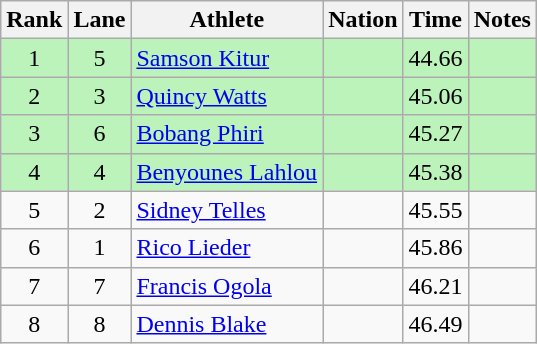<table class="wikitable sortable" style="text-align:center">
<tr>
<th>Rank</th>
<th>Lane</th>
<th>Athlete</th>
<th>Nation</th>
<th>Time</th>
<th>Notes</th>
</tr>
<tr style="background:#bbf3bb;">
<td>1</td>
<td>5</td>
<td align=left><a href='#'>Samson Kitur</a></td>
<td align=left></td>
<td>44.66</td>
<td></td>
</tr>
<tr style="background:#bbf3bb;">
<td>2</td>
<td>3</td>
<td align=left><a href='#'>Quincy Watts</a></td>
<td align=left></td>
<td>45.06</td>
<td></td>
</tr>
<tr style="background:#bbf3bb;">
<td>3</td>
<td>6</td>
<td align=left><a href='#'>Bobang Phiri</a></td>
<td align=left></td>
<td>45.27</td>
<td></td>
</tr>
<tr style="background:#bbf3bb;">
<td>4</td>
<td>4</td>
<td align=left><a href='#'>Benyounes Lahlou</a></td>
<td align=left></td>
<td>45.38</td>
<td></td>
</tr>
<tr>
<td>5</td>
<td>2</td>
<td align=left><a href='#'>Sidney Telles</a></td>
<td align=left></td>
<td>45.55</td>
<td></td>
</tr>
<tr>
<td>6</td>
<td>1</td>
<td align=left><a href='#'>Rico Lieder</a></td>
<td align=left></td>
<td>45.86</td>
<td></td>
</tr>
<tr>
<td>7</td>
<td>7</td>
<td align=left><a href='#'>Francis Ogola</a></td>
<td align=left></td>
<td>46.21</td>
<td></td>
</tr>
<tr>
<td>8</td>
<td>8</td>
<td align=left><a href='#'>Dennis Blake</a></td>
<td align=left></td>
<td>46.49</td>
<td></td>
</tr>
</table>
